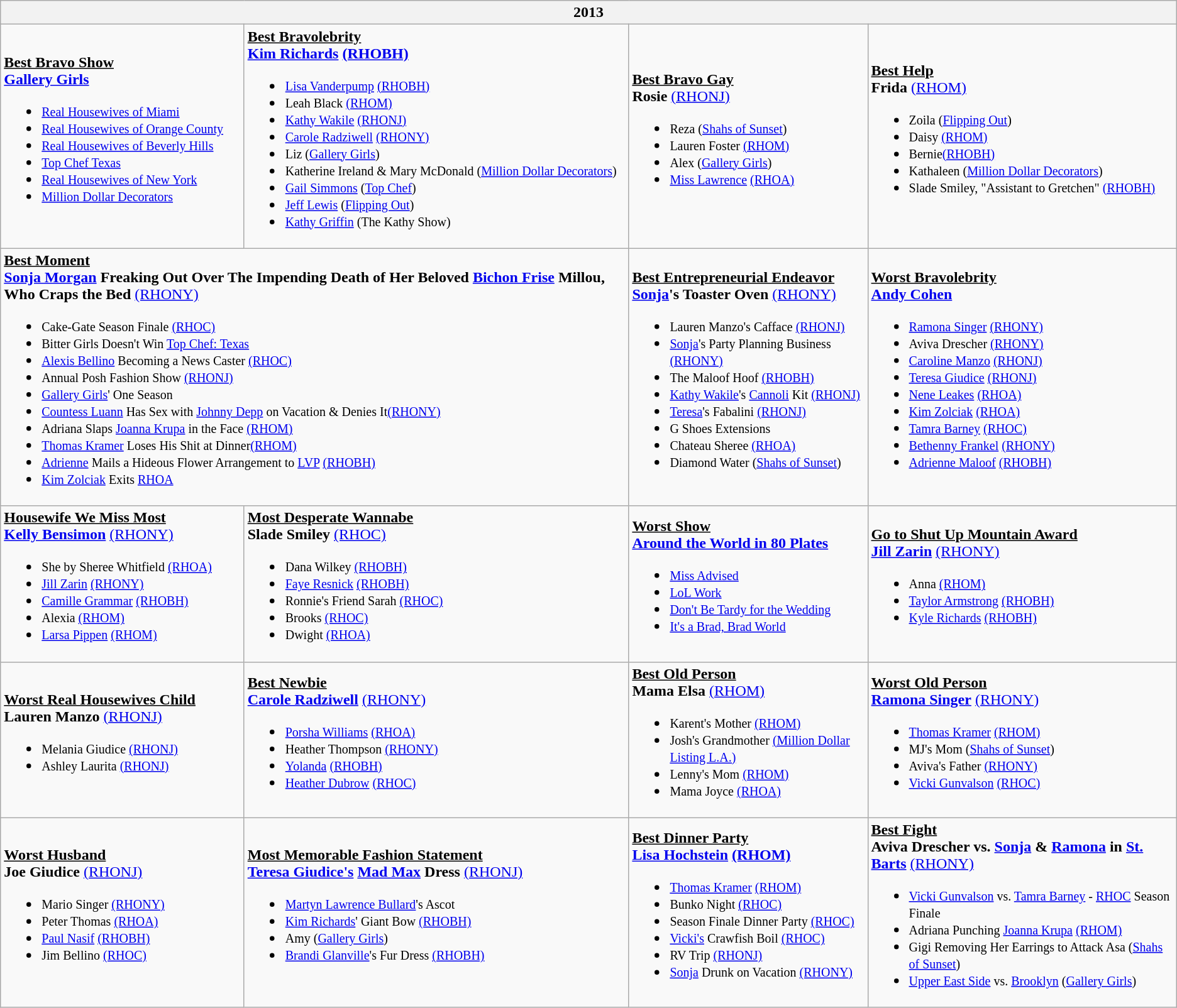<table class="wikitable mw-collapsible mw-collapsed">
<tr>
<th colspan="4">2013</th>
</tr>
<tr>
<td><strong><u>Best Bravo Show</u></strong><br><strong><a href='#'>Gallery Girls</a></strong><ul><li><a href='#'><small>Real Housewives of Miami</small></a></li><li><a href='#'><small>Real Housewives of Orange County</small></a></li><li><a href='#'><small>Real Housewives of Beverly Hills</small></a></li><li><a href='#'><small>Top Chef Texas</small></a></li><li><a href='#'><small>Real Housewives of New York</small></a></li><li><a href='#'><small>Million Dollar Decorators</small></a></li></ul></td>
<td><strong><u>Best Bravolebrity</u></strong><br><strong><a href='#'>Kim Richards</a></strong> <strong><a href='#'>(RHOBH)</a></strong><ul><li><small><a href='#'>Lisa Vanderpump</a> <a href='#'>(RHOBH)</a></small></li><li><small>Leah Black <a href='#'>(RHOM)</a></small></li><li><small><a href='#'>Kathy Wakile</a> <a href='#'>(RHONJ)</a></small></li><li><small><a href='#'>Carole Radziwell</a> <a href='#'>(RHONY)</a></small></li><li><small>Liz (<a href='#'>Gallery Girls</a>)</small></li><li><small>Katherine Ireland & Mary McDonald (<a href='#'>Million Dollar Decorators</a>)</small></li><li><small><a href='#'>Gail Simmons</a> (<a href='#'>Top Chef</a>)</small></li><li><small><a href='#'>Jeff Lewis</a> (<a href='#'>Flipping Out</a>)</small></li><li><small><a href='#'>Kathy Griffin</a> (The Kathy Show)</small></li></ul></td>
<td><strong><u>Best Bravo Gay</u></strong><br><strong>Rosie</strong> <a href='#'>(RHONJ)</a><ul><li><small>Reza (<a href='#'>Shahs of Sunset</a>)</small></li><li><small>Lauren Foster <a href='#'>(RHOM)</a></small></li><li><small>Alex (<a href='#'>Gallery Girls</a>)</small></li><li><small><a href='#'>Miss Lawrence</a> <a href='#'>(RHOA)</a></small></li></ul></td>
<td><strong><u>Best Help</u></strong><br><strong>Frida</strong> <a href='#'>(RHOM)</a><ul><li><small>Zoila (<a href='#'>Flipping Out</a>)</small></li><li><small>Daisy <a href='#'>(RHOM)</a></small></li><li><small>Bernie<a href='#'>(RHOBH)</a></small></li><li><small>Kathaleen (<a href='#'>Million Dollar Decorators</a>)</small></li><li><small>Slade Smiley, "Assistant to Gretchen" <a href='#'>(RHOBH)</a></small></li></ul></td>
</tr>
<tr>
<td colspan="2"><strong><u>Best Moment</u></strong><br><strong><a href='#'>Sonja Morgan</a> Freaking Out Over The Impending Death of Her Beloved <a href='#'>Bichon Frise</a> Millou, Who Craps the Bed</strong> <a href='#'>(RHONY)</a><ul><li><small>Cake-Gate Season Finale <a href='#'>(RHOC)</a></small></li><li><small>Bitter Girls Doesn't Win <a href='#'>Top Chef: Texas</a></small></li><li><small><a href='#'>Alexis Bellino</a> Becoming a News Caster <a href='#'>(RHOC)</a></small></li><li><small>Annual Posh Fashion Show <a href='#'>(RHONJ)</a></small></li><li><small><a href='#'>Gallery Girls</a>' One Season</small></li><li><small><a href='#'>Countess Luann</a> Has Sex with <a href='#'>Johnny Depp</a> on Vacation & Denies It<a href='#'>(RHONY)</a></small></li><li><small>Adriana Slaps <a href='#'>Joanna Krupa</a> in the Face <a href='#'>(RHOM)</a></small></li><li><small><a href='#'>Thomas Kramer</a> Loses His Shit at Dinner<a href='#'>(RHOM)</a></small></li><li><small><a href='#'>Adrienne</a> Mails a Hideous Flower Arrangement to <a href='#'>LVP</a> <a href='#'>(RHOBH)</a></small></li><li><small><a href='#'>Kim Zolciak</a> Exits <a href='#'>RHOA</a></small></li></ul></td>
<td><strong><u>Best Entrepreneurial Endeavor</u></strong><br><strong><a href='#'>Sonja</a>'s Toaster Oven</strong> <a href='#'>(RHONY)</a><ul><li><small>Lauren Manzo's Cafface <a href='#'>(RHONJ)</a></small></li><li><small><a href='#'>Sonja</a>'s Party Planning Business <a href='#'>(RHONY)</a></small></li><li><small>The Maloof Hoof <a href='#'>(RHOBH)</a></small></li><li><small><a href='#'>Kathy Wakile</a>'s <a href='#'>Cannoli</a> Kit <a href='#'>(RHONJ)</a></small></li><li><small><a href='#'>Teresa</a>'s Fabalini <a href='#'>(RHONJ)</a></small></li><li><small>G Shoes Extensions</small></li><li><small>Chateau Sheree <a href='#'>(RHOA)</a></small></li><li><small>Diamond Water (<a href='#'>Shahs of Sunset</a>)</small></li></ul></td>
<td><strong><u>Worst Bravolebrity</u></strong><br><strong><a href='#'>Andy Cohen</a></strong><ul><li><small><a href='#'>Ramona Singer</a> <a href='#'>(RHONY)</a></small></li><li><small>Aviva Drescher <a href='#'>(RHONY)</a></small></li><li><small><a href='#'>Caroline Manzo</a> <a href='#'>(RHONJ)</a></small></li><li><small><a href='#'>Teresa Giudice</a> <a href='#'>(RHONJ)</a></small></li><li><small><a href='#'>Nene Leakes</a> <a href='#'>(RHOA)</a></small></li><li><small><a href='#'>Kim Zolciak</a> <a href='#'>(RHOA)</a></small></li><li><small><a href='#'>Tamra Barney</a> <a href='#'>(RHOC)</a></small></li><li><small><a href='#'>Bethenny Frankel</a> <a href='#'>(RHONY)</a></small></li><li><small><a href='#'>Adrienne Maloof</a> <a href='#'>(RHOBH)</a></small></li></ul></td>
</tr>
<tr>
<td><strong><u>Housewife We Miss Most</u></strong><br><strong><a href='#'>Kelly Bensimon</a></strong> <a href='#'>(RHONY)</a><ul><li><small>She by Sheree Whitfield <a href='#'>(RHOA)</a></small></li><li><small><a href='#'>Jill Zarin</a> <a href='#'>(RHONY)</a></small></li><li><small><a href='#'>Camille Grammar</a> <a href='#'>(RHOBH)</a></small></li><li><small>Alexia <a href='#'>(RHOM)</a></small></li><li><small><a href='#'>Larsa Pippen</a> <a href='#'>(RHOM)</a></small></li></ul></td>
<td><strong><u>Most Desperate Wannabe</u></strong><br><strong>Slade Smiley</strong> <a href='#'>(RHOC)</a><ul><li><small>Dana Wilkey <a href='#'>(RHOBH)</a></small></li><li><small><a href='#'>Faye Resnick</a> <a href='#'>(RHOBH)</a></small></li><li><small>Ronnie's Friend Sarah <a href='#'>(RHOC)</a></small></li><li><small>Brooks <a href='#'>(RHOC)</a></small></li><li><small>Dwight <a href='#'>(RHOA)</a></small></li></ul></td>
<td><strong><u>Worst Show</u></strong><br><strong><a href='#'>Around the World in 80 Plates</a></strong><ul><li><small><a href='#'>Miss Advised</a></small></li><li><a href='#'><small>LoL Work</small></a></li><li><a href='#'><small>Don't Be Tardy for the Wedding</small></a></li><li><a href='#'><small>It's a Brad, Brad World</small></a></li></ul></td>
<td><strong><u>Go to Shut Up Mountain Award</u></strong><br><strong><a href='#'>Jill Zarin</a></strong> <a href='#'>(RHONY)</a><ul><li><small>Anna <a href='#'>(RHOM)</a></small></li><li><small><a href='#'>Taylor Armstrong</a> <a href='#'>(RHOBH)</a></small></li><li><small><a href='#'>Kyle Richards</a> <a href='#'>(RHOBH)</a></small></li></ul></td>
</tr>
<tr>
<td><strong><u>Worst Real Housewives Child</u></strong><br><strong>Lauren Manzo</strong> <a href='#'>(RHONJ)</a><ul><li><small>Melania Giudice <a href='#'>(RHONJ)</a></small></li><li><small>Ashley Laurita <a href='#'>(RHONJ)</a></small></li></ul></td>
<td><strong><u>Best Newbie</u></strong><br><strong><a href='#'>Carole Radziwell</a></strong> <a href='#'>(RHONY)</a><ul><li><small><a href='#'>Porsha Williams</a> <a href='#'>(RHOA)</a></small></li><li><small>Heather Thompson <a href='#'>(RHONY)</a></small></li><li><small><a href='#'>Yolanda</a> <a href='#'>(RHOBH)</a></small></li><li><small><a href='#'>Heather Dubrow</a> <a href='#'>(RHOC)</a></small></li></ul></td>
<td><strong><u>Best Old Person</u></strong><br><strong>Mama Elsa</strong> <a href='#'>(RHOM)</a><ul><li><small>Karent's Mother <a href='#'>(RHOM)</a></small></li><li><small>Josh's Grandmother <a href='#'>(Million Dollar Listing L.A.)</a></small></li><li><small>Lenny's Mom <a href='#'>(RHOM)</a></small></li><li><small>Mama Joyce <a href='#'>(RHOA)</a></small></li></ul></td>
<td><strong><u>Worst Old Person</u></strong><br><strong><a href='#'>Ramona Singer</a></strong> <a href='#'>(RHONY)</a><ul><li><small><a href='#'>Thomas Kramer</a> <a href='#'>(RHOM)</a></small></li><li><small>MJ's Mom (<a href='#'>Shahs of Sunset</a>)</small></li><li><small>Aviva's Father <a href='#'>(RHONY)</a></small></li><li><small><a href='#'>Vicki Gunvalson</a> <a href='#'>(RHOC)</a></small></li></ul></td>
</tr>
<tr>
<td><strong><u>Worst Husband</u></strong><br><strong>Joe Giudice</strong> <a href='#'>(RHONJ)</a><ul><li><small>Mario Singer <a href='#'>(RHONY)</a></small></li><li><small>Peter Thomas <a href='#'>(RHOA)</a></small></li><li><small><a href='#'>Paul Nasif</a> <a href='#'>(RHOBH)</a></small></li><li><small>Jim Bellino <a href='#'>(RHOC)</a></small></li></ul></td>
<td><strong><u>Most Memorable Fashion Statement</u></strong><br><strong><a href='#'>Teresa Giudice's</a> <a href='#'>Mad Max</a> Dress</strong> <a href='#'>(RHONJ)</a><ul><li><small><a href='#'>Martyn Lawrence Bullard</a>'s Ascot</small></li><li><small><a href='#'>Kim Richards</a>' Giant Bow <a href='#'>(RHOBH)</a></small></li><li><small>Amy (<a href='#'>Gallery Girls</a>)</small></li><li><small><a href='#'>Brandi Glanville</a>'s Fur Dress <a href='#'>(RHOBH)</a></small></li></ul></td>
<td><strong><u>Best Dinner Party</u></strong><br><strong><a href='#'>Lisa Hochstein</a> <a href='#'>(RHOM)</a></strong><ul><li><small><a href='#'>Thomas Kramer</a> <a href='#'>(RHOM)</a></small></li><li><small>Bunko Night <a href='#'>(RHOC)</a></small></li><li><small>Season Finale Dinner Party <a href='#'>(RHOC)</a></small></li><li><small><a href='#'>Vicki's</a> Crawfish Boil <a href='#'>(RHOC)</a></small></li><li><small>RV Trip <a href='#'>(RHONJ)</a></small></li><li><small><a href='#'>Sonja</a> Drunk on Vacation <a href='#'>(RHONY)</a></small></li></ul></td>
<td><strong><u>Best Fight</u></strong><br><strong>Aviva Drescher vs. <a href='#'>Sonja</a> & <a href='#'>Ramona</a> in <a href='#'>St. Barts</a></strong> <a href='#'>(RHONY)</a><ul><li><small><a href='#'>Vicki Gunvalson</a> vs. <a href='#'>Tamra Barney</a> - <a href='#'>RHOC</a> Season Finale</small></li><li><small>Adriana Punching <a href='#'>Joanna Krupa</a> <a href='#'>(RHOM)</a></small></li><li><small>Gigi Removing Her Earrings to Attack Asa (<a href='#'>Shahs of Sunset</a>)</small></li><li><small><a href='#'>Upper East Side</a> vs. <a href='#'>Brooklyn</a> (<a href='#'>Gallery Girls</a>)</small></li></ul></td>
</tr>
</table>
